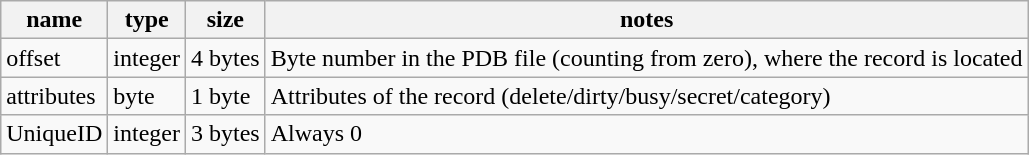<table class="wikitable" border="1">
<tr>
<th>name</th>
<th>type</th>
<th>size</th>
<th>notes</th>
</tr>
<tr>
<td>offset</td>
<td>integer</td>
<td>4 bytes</td>
<td>Byte number in the PDB file (counting from zero), where the record is located</td>
</tr>
<tr>
<td>attributes</td>
<td>byte</td>
<td>1 byte</td>
<td>Attributes of the record (delete/dirty/busy/secret/category)</td>
</tr>
<tr>
<td>UniqueID</td>
<td>integer</td>
<td>3 bytes</td>
<td>Always 0</td>
</tr>
</table>
